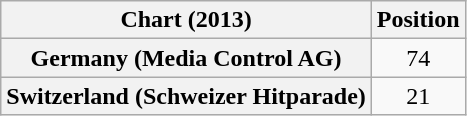<table class="wikitable sortable plainrowheaders" style="text-align:center;">
<tr>
<th>Chart (2013)</th>
<th>Position</th>
</tr>
<tr>
<th scope="row">Germany (Media Control AG)</th>
<td style="text-align:center;">74</td>
</tr>
<tr>
<th scope="row">Switzerland (Schweizer Hitparade)</th>
<td style="text-align:center;">21</td>
</tr>
</table>
